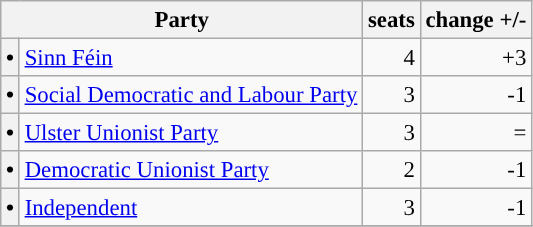<table class="wikitable" style="font-size: 95%;">
<tr>
<th colspan=2>Party</th>
<th>seats</th>
<th>change +/-</th>
</tr>
<tr>
<th style="background-color: "><span>•</span></th>
<td><a href='#'>Sinn Féin</a></td>
<td align="right">4</td>
<td align="right">+3</td>
</tr>
<tr>
<th style="background-color: "><span>•</span></th>
<td><a href='#'>Social Democratic and Labour Party</a></td>
<td align="right">3</td>
<td align="right">-1</td>
</tr>
<tr>
<th style="background-color: "><span>•</span></th>
<td><a href='#'>Ulster Unionist Party</a></td>
<td align="right">3</td>
<td align="right">=</td>
</tr>
<tr>
<th style="background-color: "><span>•</span></th>
<td><a href='#'>Democratic Unionist Party</a></td>
<td align="right">2</td>
<td align="right">-1</td>
</tr>
<tr>
<th style="background-color: "><span>•</span></th>
<td><a href='#'>Independent</a></td>
<td align="right">3</td>
<td align="right">-1</td>
</tr>
<tr>
</tr>
</table>
